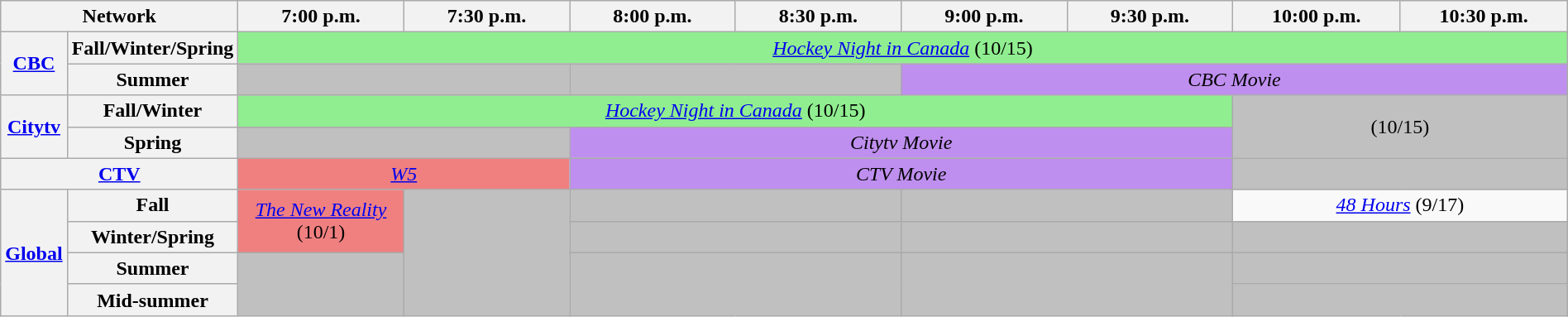<table class=wikitable style=width:100%;margin-right:0;text-align:center>
<tr>
<th style=width:8% colspan=2>Network</th>
<th style=width:11.5%>7:00 p.m.</th>
<th style=width:11.5%>7:30 p.m.</th>
<th style=width:11.5%>8:00 p.m.</th>
<th style=width:11.5%>8:30 p.m.</th>
<th style=width:11.5%>9:00 p.m.</th>
<th style=width:11.5%>9:30 p.m.</th>
<th style=width:11.5%>10:00 p.m.</th>
<th style=width:11.5%>10:30 p.m.</th>
</tr>
<tr>
<th rowspan=2><a href='#'>CBC</a></th>
<th>Fall/Winter/Spring</th>
<td colspan=8 style=background:lightgreen><em><a href='#'>Hockey Night in Canada</a></em> (10/15)</td>
</tr>
<tr>
<th>Summer</th>
<td colspan=2 style=background:#C0C0C0> </td>
<td colspan=2 style=background:#C0C0C0> </td>
<td style=background:#BF8FEF colspan=4><em>CBC Movie</em></td>
</tr>
<tr>
<th rowspan=2><a href='#'>Citytv</a></th>
<th>Fall/Winter</th>
<td colspan=6 style=background:lightgreen><em><a href='#'>Hockey Night in Canada</a></em> (10/15)</td>
<td colspan=2 style=background:#C0C0C0 rowspan=2>  (10/15)</td>
</tr>
<tr>
<th>Spring</th>
<td colspan=2 style=background:#C0C0C0> </td>
<td style=background:#BF8FEF colspan=4><em>Citytv Movie</em></td>
</tr>
<tr>
<th colspan=2><a href='#'>CTV</a></th>
<td style=background:#F08080 colspan=2><em><a href='#'>W5</a></em></td>
<td style=background:#BF8FEF colspan=4><em>CTV Movie</em></td>
<td colspan=2 style=background:#C0C0C0> </td>
</tr>
<tr>
<th rowspan=4><a href='#'>Global</a></th>
<th>Fall</th>
<td style=background:#F08080 rowspan=2><em><a href='#'>The New Reality</a></em>  (10/1)</td>
<td style=background:#C0C0C0 rowspan=4><em></em> </td>
<td style=background:#C0C0C0 colspan=2><em></em> </td>
<td style=background:#C0C0C0 colspan=2><em></em> </td>
<td colspan=2><em><a href='#'>48 Hours</a></em> (9/17)</td>
</tr>
<tr>
<th>Winter/Spring</th>
<td style=background:#C0C0C0 colspan=2><em></em> </td>
<td style=background:#C0C0C0 colspan=2><em></em> </td>
<td style=background:#C0C0C0 colspan=2><em></em> </td>
</tr>
<tr>
<th>Summer</th>
<td style=background:#C0C0C0 rowspan=2><em></em> </td>
<td style=background:#C0C0C0 colspan=2 rowspan=2><em></em> </td>
<td style=background:#C0C0C0 colspan=2 rowspan=2><em></em> </td>
<td style=background:#C0C0C0 colspan=2><em></em> </td>
</tr>
<tr>
<th>Mid-summer</th>
<td style=background:#C0C0C0 colspan=2><em></em> </td>
</tr>
</table>
